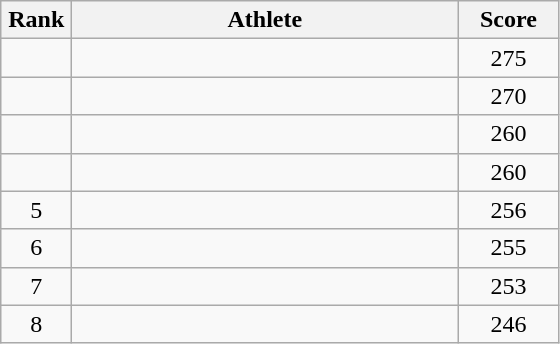<table class=wikitable style="text-align:center">
<tr>
<th width=40>Rank</th>
<th width=250>Athlete</th>
<th width=60>Score</th>
</tr>
<tr>
<td></td>
<td align=left></td>
<td>275</td>
</tr>
<tr>
<td></td>
<td align=left></td>
<td>270</td>
</tr>
<tr>
<td></td>
<td align=left></td>
<td>260</td>
</tr>
<tr>
<td></td>
<td align=left></td>
<td>260</td>
</tr>
<tr>
<td>5</td>
<td align=left></td>
<td>256</td>
</tr>
<tr>
<td>6</td>
<td align=left></td>
<td>255</td>
</tr>
<tr>
<td>7</td>
<td align=left></td>
<td>253</td>
</tr>
<tr>
<td>8</td>
<td align=left></td>
<td>246</td>
</tr>
</table>
